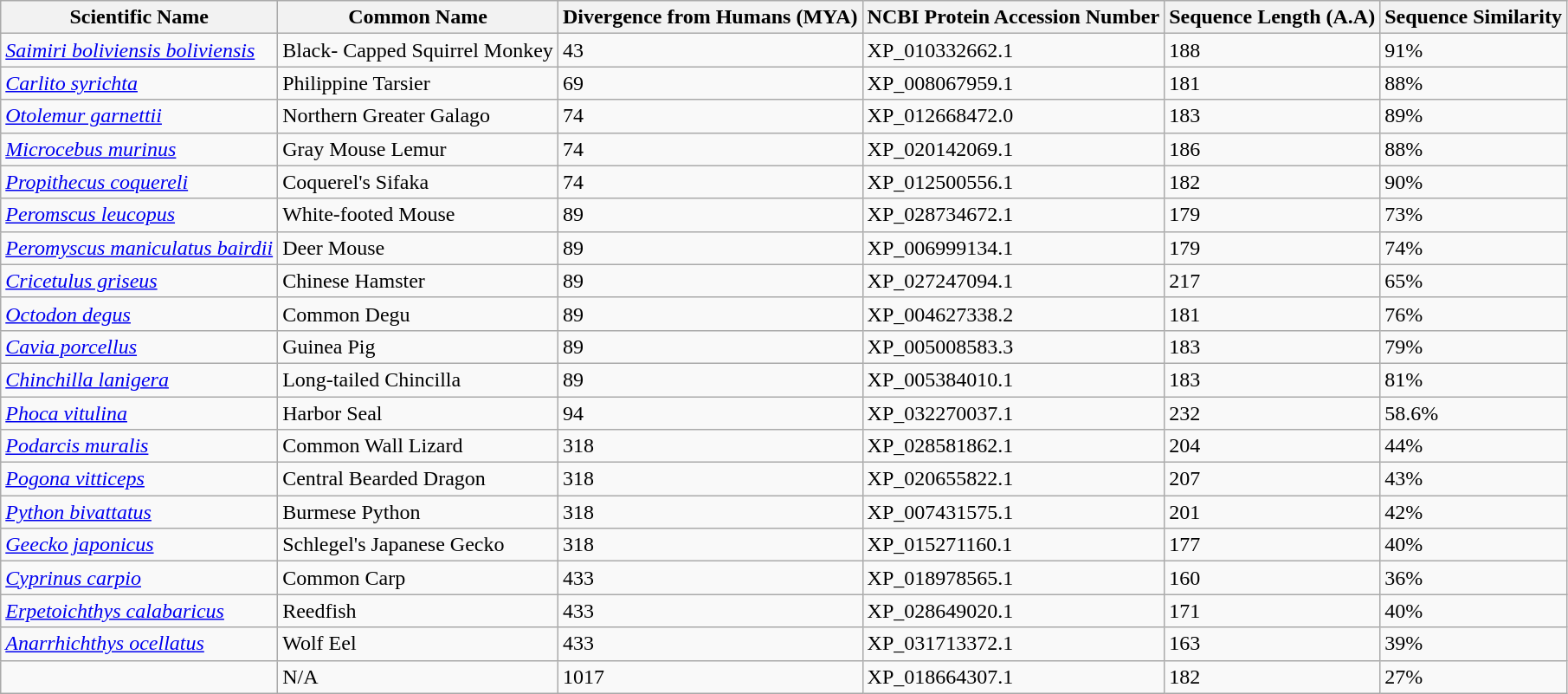<table class="wikitable sortable">
<tr>
<th>Scientific Name</th>
<th>Common Name</th>
<th>Divergence from Humans (MYA) </th>
<th>NCBI Protein Accession Number</th>
<th>Sequence Length (A.A)</th>
<th>Sequence Similarity</th>
</tr>
<tr>
<td><a href='#'><em>Saimiri boliviensis boliviensis</em></a></td>
<td>Black- Capped Squirrel Monkey</td>
<td>43</td>
<td>XP_010332662.1</td>
<td>188</td>
<td>91%</td>
</tr>
<tr>
<td><a href='#'><em>Carlito syrichta</em></a></td>
<td>Philippine Tarsier</td>
<td>69</td>
<td>XP_008067959.1</td>
<td>181</td>
<td>88%</td>
</tr>
<tr>
<td><a href='#'><em>Otolemur garnettii</em></a></td>
<td>Northern Greater Galago</td>
<td>74</td>
<td>XP_012668472.0</td>
<td>183</td>
<td>89%</td>
</tr>
<tr>
<td><a href='#'><em>Microcebus murinus</em></a></td>
<td>Gray Mouse Lemur</td>
<td>74</td>
<td>XP_020142069.1</td>
<td>186</td>
<td>88%</td>
</tr>
<tr>
<td><a href='#'><em>Propithecus coquereli</em></a></td>
<td>Coquerel's Sifaka</td>
<td>74</td>
<td>XP_012500556.1</td>
<td>182</td>
<td>90%</td>
</tr>
<tr>
<td><a href='#'><em>Peromscus leucopus</em></a></td>
<td>White-footed Mouse</td>
<td>89</td>
<td>XP_028734672.1</td>
<td>179</td>
<td>73%</td>
</tr>
<tr>
<td><a href='#'><em>Peromyscus maniculatus bairdii</em></a></td>
<td>Deer Mouse</td>
<td>89</td>
<td>XP_006999134.1</td>
<td>179</td>
<td>74%</td>
</tr>
<tr>
<td><a href='#'><em>Cricetulus griseus</em></a></td>
<td>Chinese Hamster</td>
<td>89</td>
<td>XP_027247094.1</td>
<td>217</td>
<td>65%</td>
</tr>
<tr>
<td><a href='#'><em>Octodon degus</em></a></td>
<td>Common Degu</td>
<td>89</td>
<td>XP_004627338.2</td>
<td>181</td>
<td>76%</td>
</tr>
<tr>
<td><a href='#'><em>Cavia porcellus</em></a></td>
<td>Guinea Pig</td>
<td>89</td>
<td>XP_005008583.3</td>
<td>183</td>
<td>79%</td>
</tr>
<tr>
<td><a href='#'><em>Chinchilla lanigera</em></a></td>
<td>Long-tailed Chincilla</td>
<td>89</td>
<td>XP_005384010.1</td>
<td>183</td>
<td>81%</td>
</tr>
<tr>
<td><a href='#'><em>Phoca vitulina</em></a></td>
<td>Harbor Seal</td>
<td>94</td>
<td>XP_032270037.1</td>
<td>232</td>
<td>58.6%</td>
</tr>
<tr>
<td><a href='#'><em>Podarcis muralis</em></a></td>
<td>Common Wall Lizard</td>
<td>318</td>
<td>XP_028581862.1</td>
<td>204</td>
<td>44%</td>
</tr>
<tr>
<td><a href='#'><em>Pogona vitticeps</em></a></td>
<td>Central Bearded Dragon</td>
<td>318</td>
<td>XP_020655822.1</td>
<td>207</td>
<td>43%</td>
</tr>
<tr>
<td><a href='#'><em>Python bivattatus</em></a></td>
<td>Burmese Python</td>
<td>318</td>
<td>XP_007431575.1</td>
<td>201</td>
<td>42%</td>
</tr>
<tr>
<td><a href='#'><em>Geecko japonicus</em></a></td>
<td>Schlegel's Japanese Gecko</td>
<td>318</td>
<td>XP_015271160.1</td>
<td>177</td>
<td>40%</td>
</tr>
<tr>
<td><a href='#'><em>Cyprinus carpio</em></a></td>
<td>Common Carp</td>
<td>433</td>
<td>XP_018978565.1</td>
<td>160</td>
<td>36%</td>
</tr>
<tr>
<td><a href='#'><em>Erpetoichthys calabaricus</em></a></td>
<td>Reedfish</td>
<td>433</td>
<td>XP_028649020.1</td>
<td>171</td>
<td>40%</td>
</tr>
<tr>
<td><a href='#'><em>Anarrhichthys ocellatus</em></a></td>
<td>Wolf Eel</td>
<td>433</td>
<td>XP_031713372.1</td>
<td>163</td>
<td>39%</td>
</tr>
<tr>
<td></td>
<td>N/A</td>
<td>1017</td>
<td>XP_018664307.1</td>
<td>182</td>
<td>27%</td>
</tr>
</table>
